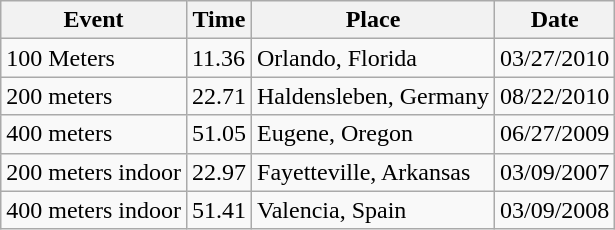<table class="wikitable">
<tr>
<th>Event</th>
<th>Time</th>
<th>Place</th>
<th>Date</th>
</tr>
<tr>
<td>100 Meters</td>
<td>11.36</td>
<td>Orlando, Florida</td>
<td>03/27/2010</td>
</tr>
<tr>
<td>200 meters</td>
<td>22.71</td>
<td>Haldensleben, Germany</td>
<td>08/22/2010</td>
</tr>
<tr>
<td>400 meters</td>
<td>51.05</td>
<td>Eugene, Oregon</td>
<td>06/27/2009</td>
</tr>
<tr>
<td>200 meters indoor</td>
<td>22.97</td>
<td>Fayetteville, Arkansas</td>
<td>03/09/2007</td>
</tr>
<tr>
<td>400 meters indoor</td>
<td>51.41</td>
<td>Valencia, Spain</td>
<td>03/09/2008</td>
</tr>
</table>
